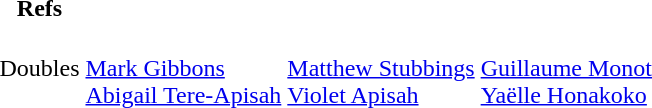<table>
<tr>
<th>Refs</th>
</tr>
<tr>
<td>Doubles</td>
<td valign=top> <br> <a href='#'>Mark Gibbons</a> <br> <a href='#'>Abigail Tere-Apisah</a></td>
<td valign=top> <br> <a href='#'>Matthew Stubbings</a> <br> <a href='#'>Violet Apisah</a></td>
<td valign=top> <br> <a href='#'>Guillaume Monot</a> <br> <a href='#'>Yaëlle Honakoko</a></td>
<td align= center></td>
</tr>
</table>
